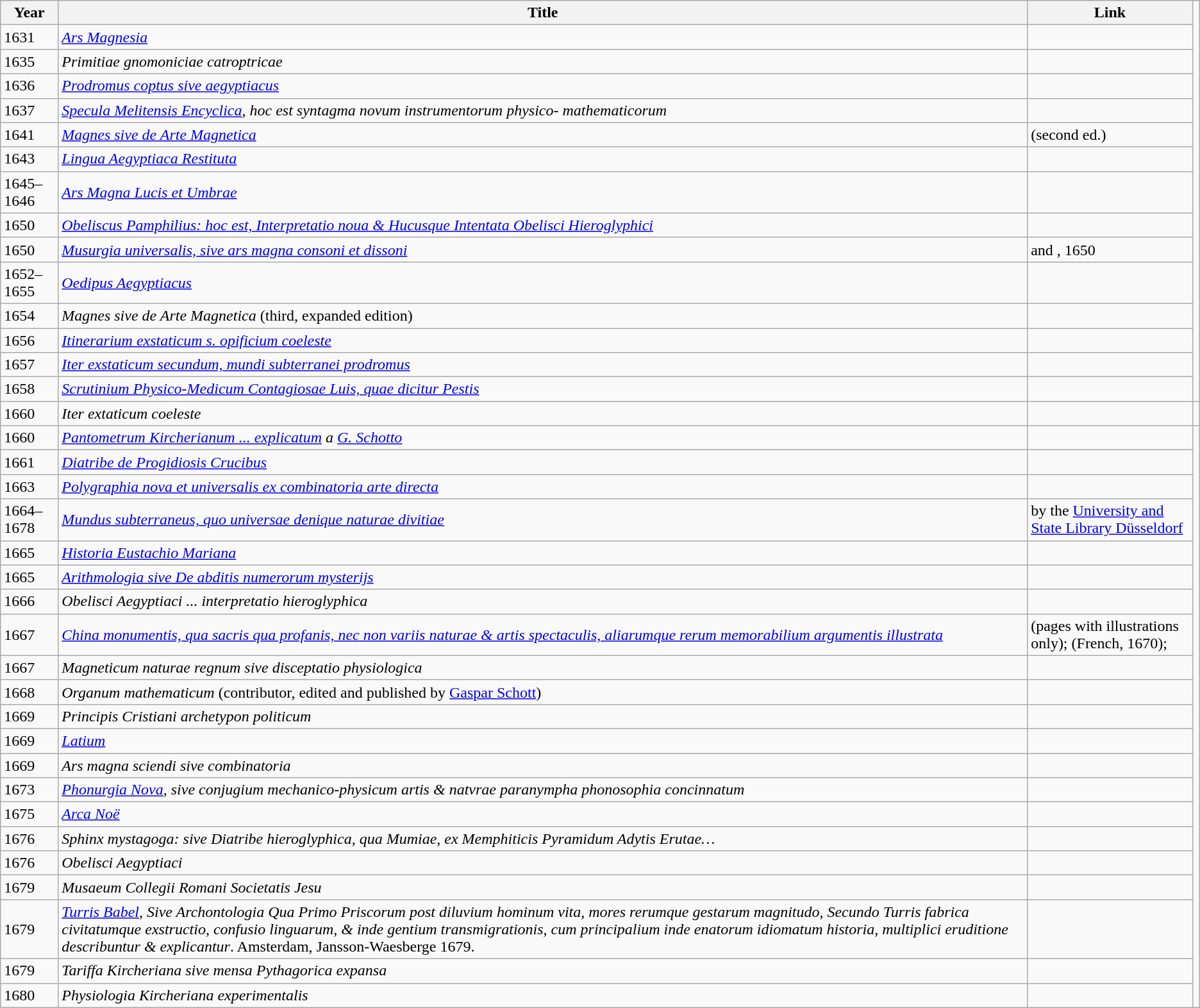<table class="wikitable">
<tr>
<th>Year</th>
<th>Title</th>
<th>Link</th>
</tr>
<tr>
<td>1631</td>
<td><em><a href='#'>Ars Magnesia</a></em></td>
<td></td>
</tr>
<tr>
<td>1635</td>
<td><em>Primitiae gnomoniciae catroptricae</em></td>
<td></td>
</tr>
<tr>
<td>1636</td>
<td><em><a href='#'>Prodromus coptus sive aegyptiacus</a></em></td>
<td></td>
</tr>
<tr>
<td>1637</td>
<td><em><a href='#'>Specula Melitensis Encyclica</a>, hoc est syntagma novum instrumentorum physico- mathematicorum</em></td>
<td></td>
</tr>
<tr>
<td>1641</td>
<td><em><a href='#'>Magnes sive de Arte Magnetica</a></em></td>
<td> (second ed.)</td>
</tr>
<tr>
<td>1643</td>
<td><em><a href='#'>Lingua Aegyptiaca Restituta</a></em></td>
<td></td>
</tr>
<tr>
<td>1645–1646</td>
<td><em><a href='#'>Ars Magna Lucis et Umbrae</a></em></td>
<td></td>
</tr>
<tr>
<td>1650</td>
<td><em><a href='#'>Obeliscus Pamphilius: hoc est, Interpretatio noua & Hucusque Intentata Obelisci Hieroglyphici</a></em></td>
<td></td>
</tr>
<tr>
<td>1650</td>
<td><em><a href='#'>Musurgia universalis, sive ars magna consoni et dissoni</a></em></td>
<td> and , 1650</td>
</tr>
<tr>
<td>1652–1655</td>
<td><em><a href='#'>Oedipus Aegyptiacus</a></em></td>
<td></td>
</tr>
<tr>
<td>1654</td>
<td><em>Magnes sive de Arte Magnetica</em> (third, expanded edition)</td>
<td></td>
</tr>
<tr>
<td>1656</td>
<td><em><a href='#'>Itinerarium exstaticum s. opificium coeleste</a></em></td>
<td></td>
</tr>
<tr>
<td>1657</td>
<td><em><a href='#'>Iter exstaticum secundum, mundi subterranei prodromus</a></em></td>
<td></td>
</tr>
<tr>
<td>1658</td>
<td><em><a href='#'>Scrutinium Physico-Medicum Contagiosae Luis, quae dicitur Pestis</a></em></td>
<td></td>
</tr>
<tr>
<td>1660</td>
<td><em>Iter extaticum coeleste</em></td>
<td></td>
<td></td>
</tr>
<tr>
<td>1660</td>
<td><em><a href='#'>Pantometrum Kircherianum ... explicatum</a> a <a href='#'>G. Schotto</a></em></td>
<td></td>
</tr>
<tr>
<td>1661</td>
<td><em><a href='#'>Diatribe de Progidiosis Crucibus</a></em></td>
<td></td>
</tr>
<tr>
<td>1663</td>
<td><em><a href='#'>Polygraphia nova et universalis ex combinatoria arte directa</a></em></td>
<td></td>
</tr>
<tr>
<td>1664–1678</td>
<td><em><a href='#'>Mundus subterraneus, quo universae denique naturae divitiae</a></em></td>
<td>  by the <a href='#'>University and State Library Düsseldorf</a></td>
</tr>
<tr>
<td>1665</td>
<td><em><a href='#'>Historia Eustachio Mariana</a></em></td>
<td></td>
</tr>
<tr>
<td>1665</td>
<td><em><a href='#'>Arithmologia sive De abditis numerorum mysterijs</a></em></td>
<td></td>
</tr>
<tr>
<td>1666</td>
<td><em>Obelisci Aegyptiaci ... interpretatio hieroglyphica</em></td>
<td></td>
</tr>
<tr>
<td>1667</td>
<td><em><a href='#'>China monumentis, qua sacris qua profanis, nec non variis naturae & artis spectaculis, aliarumque rerum memorabilium argumentis illustrata</a></em></td>
<td> (pages with illustrations only);  (French, 1670); </td>
</tr>
<tr>
<td>1667</td>
<td><em>Magneticum naturae regnum sive disceptatio physiologica</em></td>
<td></td>
</tr>
<tr>
<td>1668</td>
<td><em>Organum mathematicum</em> (contributor, edited and published by <a href='#'>Gaspar Schott</a>)</td>
<td></td>
</tr>
<tr>
<td>1669</td>
<td><em>Principis Cristiani archetypon politicum</em></td>
<td></td>
</tr>
<tr>
<td>1669</td>
<td><em><a href='#'>Latium</a></em></td>
<td></td>
</tr>
<tr>
<td>1669</td>
<td><em>Ars magna sciendi sive combinatoria</em></td>
<td></td>
</tr>
<tr>
<td>1673</td>
<td><em><a href='#'>Phonurgia Nova</a>, sive conjugium mechanico-physicum artis & natvrae paranympha phonosophia concinnatum</em></td>
<td></td>
</tr>
<tr>
<td>1675</td>
<td><em><a href='#'>Arca Noë</a></em></td>
<td></td>
</tr>
<tr>
<td>1676</td>
<td><em>Sphinx mystagoga: sive Diatribe hieroglyphica, qua Mumiae, ex Memphiticis Pyramidum Adytis Erutae…</em></td>
<td></td>
</tr>
<tr>
<td>1676</td>
<td><em>Obelisci Aegyptiaci</em></td>
<td></td>
</tr>
<tr>
<td>1679</td>
<td><em>Musaeum Collegii Romani Societatis Jesu</em></td>
<td></td>
</tr>
<tr>
<td>1679</td>
<td><em><a href='#'>Turris Babel</a>, Sive Archontologia Qua Primo Priscorum post diluvium hominum vita, mores rerumque gestarum magnitudo, Secundo Turris fabrica civitatumque exstructio, confusio linguarum, & inde gentium transmigrationis, cum principalium inde enatorum idiomatum historia, multiplici eruditione describuntur & explicantur</em>. Amsterdam, Jansson-Waesberge 1679.</td>
<td></td>
</tr>
<tr>
<td>1679</td>
<td><em>Tariffa Kircheriana sive mensa Pythagorica expansa</em></td>
<td></td>
</tr>
<tr>
<td>1680</td>
<td><em>Physiologia Kircheriana experimentalis</em></td>
<td></td>
</tr>
</table>
